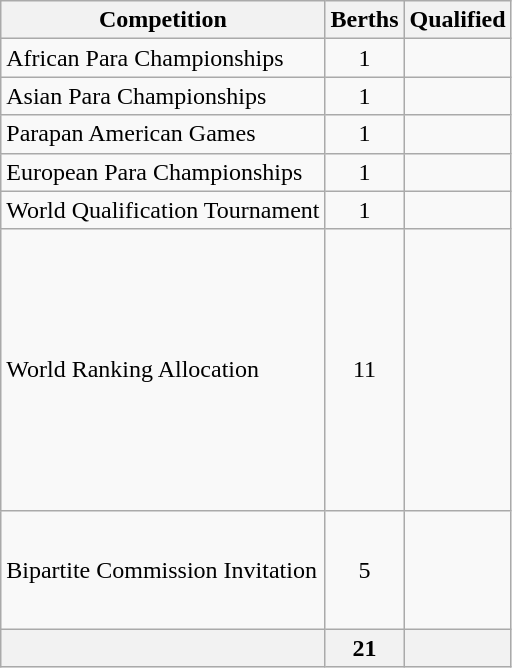<table class="wikitable">
<tr>
<th>Competition</th>
<th>Berths</th>
<th>Qualified</th>
</tr>
<tr>
<td>African Para Championships</td>
<td align="center">1</td>
<td></td>
</tr>
<tr>
<td>Asian Para Championships</td>
<td align="center">1</td>
<td></td>
</tr>
<tr>
<td>Parapan American Games</td>
<td align="center">1</td>
<td></td>
</tr>
<tr>
<td>European Para Championships</td>
<td align="center">1</td>
<td></td>
</tr>
<tr>
<td>World Qualification Tournament</td>
<td align="center">1</td>
<td></td>
</tr>
<tr>
<td>World Ranking Allocation</td>
<td align="center">11</td>
<td><br><br><br><br><br><br><br><br><br><br></td>
</tr>
<tr>
<td>Bipartite Commission Invitation</td>
<td align="center">5</td>
<td><br><br><br><br></td>
</tr>
<tr>
<th></th>
<th>21</th>
<th></th>
</tr>
</table>
